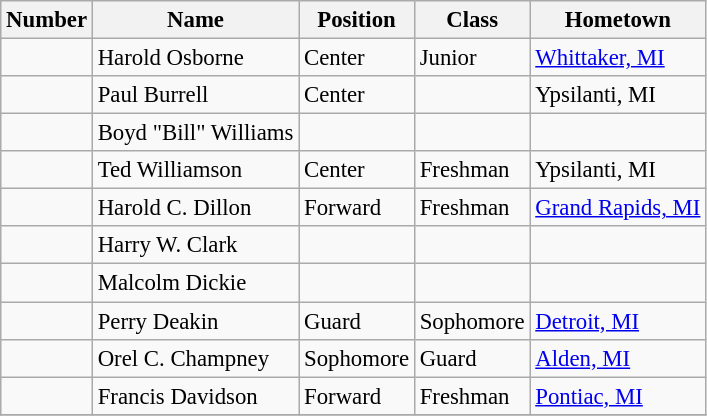<table class="wikitable" style="font-size: 95%;">
<tr>
<th>Number</th>
<th>Name</th>
<th>Position</th>
<th>Class</th>
<th>Hometown</th>
</tr>
<tr>
<td></td>
<td>Harold Osborne</td>
<td>Center</td>
<td>Junior</td>
<td><a href='#'>Whittaker, MI</a></td>
</tr>
<tr>
<td></td>
<td>Paul Burrell</td>
<td>Center</td>
<td></td>
<td>Ypsilanti, MI</td>
</tr>
<tr>
<td></td>
<td>Boyd "Bill" Williams</td>
<td></td>
<td></td>
<td></td>
</tr>
<tr>
<td></td>
<td>Ted Williamson</td>
<td>Center</td>
<td>Freshman</td>
<td>Ypsilanti, MI</td>
</tr>
<tr>
<td></td>
<td>Harold C. Dillon</td>
<td>Forward</td>
<td>Freshman</td>
<td><a href='#'>Grand Rapids, MI</a></td>
</tr>
<tr>
<td></td>
<td>Harry W. Clark</td>
<td></td>
<td></td>
<td></td>
</tr>
<tr>
<td></td>
<td>Malcolm Dickie</td>
<td></td>
<td></td>
</tr>
<tr>
<td></td>
<td>Perry Deakin</td>
<td>Guard</td>
<td>Sophomore</td>
<td><a href='#'>Detroit, MI</a></td>
</tr>
<tr>
<td></td>
<td>Orel C. Champney</td>
<td>Sophomore</td>
<td>Guard</td>
<td><a href='#'>Alden, MI</a></td>
</tr>
<tr>
<td></td>
<td>Francis Davidson</td>
<td>Forward</td>
<td>Freshman</td>
<td><a href='#'>Pontiac, MI</a></td>
</tr>
<tr>
</tr>
</table>
